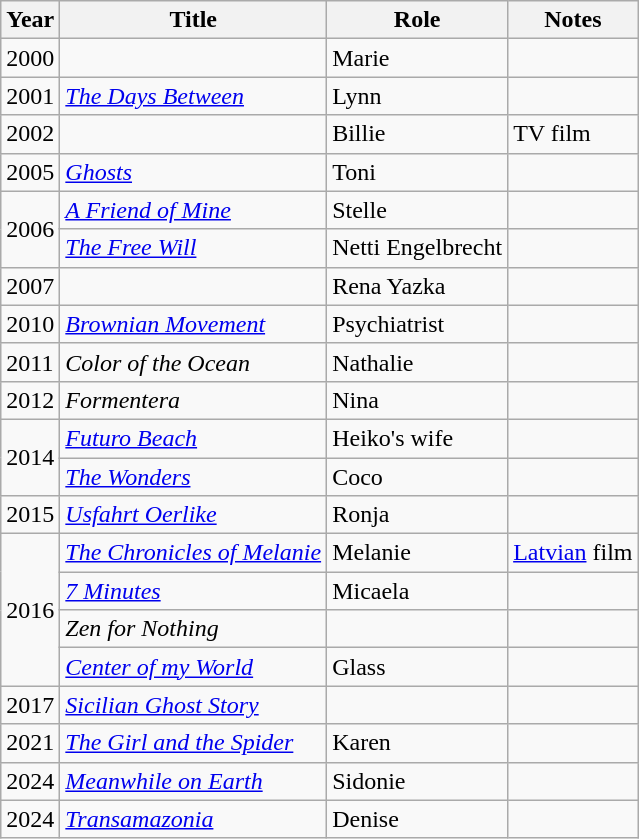<table class="wikitable sortable">
<tr>
<th>Year</th>
<th>Title</th>
<th>Role</th>
<th class="unsortable">Notes</th>
</tr>
<tr>
<td>2000</td>
<td><em></em></td>
<td>Marie</td>
<td></td>
</tr>
<tr>
<td>2001</td>
<td><em><a href='#'>The Days Between</a></em></td>
<td>Lynn</td>
<td></td>
</tr>
<tr>
<td>2002</td>
<td><em></em></td>
<td>Billie</td>
<td>TV film</td>
</tr>
<tr>
<td>2005</td>
<td><em><a href='#'>Ghosts</a></em></td>
<td>Toni</td>
<td></td>
</tr>
<tr>
<td rowspan=2>2006</td>
<td><em><a href='#'>A Friend of Mine</a></em></td>
<td>Stelle</td>
<td></td>
</tr>
<tr>
<td><em><a href='#'>The Free Will</a></em></td>
<td>Netti Engelbrecht</td>
<td></td>
</tr>
<tr>
<td>2007</td>
<td><em></em></td>
<td>Rena Yazka</td>
<td></td>
</tr>
<tr>
<td>2010</td>
<td><em><a href='#'>Brownian Movement</a></em></td>
<td>Psychiatrist</td>
<td></td>
</tr>
<tr>
<td>2011</td>
<td><em>Color of the Ocean</em></td>
<td>Nathalie</td>
<td></td>
</tr>
<tr>
<td>2012</td>
<td><em>Formentera</em></td>
<td>Nina</td>
<td></td>
</tr>
<tr>
<td rowspan=2>2014</td>
<td><em><a href='#'>Futuro Beach</a></em></td>
<td>Heiko's wife</td>
<td></td>
</tr>
<tr>
<td><em><a href='#'>The Wonders</a></em></td>
<td>Coco</td>
<td></td>
</tr>
<tr>
<td>2015</td>
<td><em><a href='#'>Usfahrt Oerlike</a></em></td>
<td>Ronja</td>
<td></td>
</tr>
<tr>
<td rowspan=4>2016</td>
<td><em><a href='#'>The Chronicles of Melanie</a></em></td>
<td>Melanie</td>
<td><a href='#'>Latvian</a> film</td>
</tr>
<tr>
<td><em><a href='#'>7 Minutes</a></em></td>
<td>Micaela</td>
<td></td>
</tr>
<tr>
<td><em>Zen for Nothing</em></td>
<td></td>
<td></td>
</tr>
<tr>
<td><em><a href='#'>Center of my World</a></em></td>
<td>Glass</td>
<td></td>
</tr>
<tr>
<td>2017</td>
<td><em><a href='#'>Sicilian Ghost Story</a></em></td>
<td></td>
<td></td>
</tr>
<tr>
<td>2021</td>
<td><em><a href='#'>The Girl and the Spider</a></em></td>
<td>Karen</td>
<td></td>
</tr>
<tr>
<td>2024</td>
<td><em><a href='#'>Meanwhile on Earth</a></em></td>
<td>Sidonie</td>
<td></td>
</tr>
<tr>
<td>2024</td>
<td><em><a href='#'>Transamazonia</a></em></td>
<td>Denise</td>
<td></td>
</tr>
</table>
